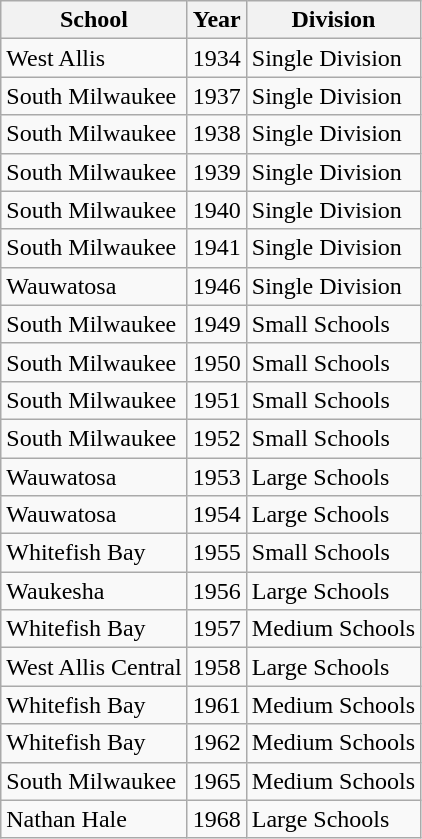<table class="wikitable">
<tr>
<th>School</th>
<th>Year</th>
<th>Division</th>
</tr>
<tr>
<td>West Allis</td>
<td>1934</td>
<td>Single Division</td>
</tr>
<tr>
<td>South Milwaukee</td>
<td>1937</td>
<td>Single Division</td>
</tr>
<tr>
<td>South Milwaukee</td>
<td>1938</td>
<td>Single Division</td>
</tr>
<tr>
<td>South Milwaukee</td>
<td>1939</td>
<td>Single Division</td>
</tr>
<tr>
<td>South Milwaukee</td>
<td>1940</td>
<td>Single Division</td>
</tr>
<tr>
<td>South Milwaukee</td>
<td>1941</td>
<td>Single Division</td>
</tr>
<tr>
<td>Wauwatosa</td>
<td>1946</td>
<td>Single Division</td>
</tr>
<tr>
<td>South Milwaukee</td>
<td>1949</td>
<td>Small Schools</td>
</tr>
<tr>
<td>South Milwaukee</td>
<td>1950</td>
<td>Small Schools</td>
</tr>
<tr>
<td>South Milwaukee</td>
<td>1951</td>
<td>Small Schools</td>
</tr>
<tr>
<td>South Milwaukee</td>
<td>1952</td>
<td>Small Schools</td>
</tr>
<tr>
<td>Wauwatosa</td>
<td>1953</td>
<td>Large Schools</td>
</tr>
<tr>
<td>Wauwatosa</td>
<td>1954</td>
<td>Large Schools</td>
</tr>
<tr>
<td>Whitefish Bay</td>
<td>1955</td>
<td>Small Schools</td>
</tr>
<tr>
<td>Waukesha</td>
<td>1956</td>
<td>Large Schools</td>
</tr>
<tr>
<td>Whitefish Bay</td>
<td>1957</td>
<td>Medium Schools</td>
</tr>
<tr>
<td>West Allis Central</td>
<td>1958</td>
<td>Large Schools</td>
</tr>
<tr>
<td>Whitefish Bay</td>
<td>1961</td>
<td>Medium Schools</td>
</tr>
<tr>
<td>Whitefish Bay</td>
<td>1962</td>
<td>Medium Schools</td>
</tr>
<tr>
<td>South Milwaukee</td>
<td>1965</td>
<td>Medium Schools</td>
</tr>
<tr>
<td>Nathan Hale</td>
<td>1968</td>
<td>Large Schools</td>
</tr>
</table>
